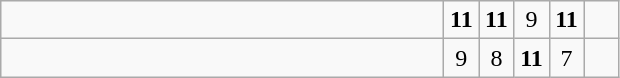<table class="wikitable">
<tr>
<td style="width:18em"></td>
<td align=center style="width:1em"><strong>11</strong></td>
<td align=center style="width:1em"><strong>11</strong></td>
<td align=center style="width:1em">9</td>
<td align=center style="width:1em"><strong>11</strong></td>
<td align=center style="width:1em"></td>
</tr>
<tr>
<td style="width:18em"></td>
<td align=center style="width:1em">9</td>
<td align=center style="width:1em">8</td>
<td align=center style="width:1em"><strong>11</strong></td>
<td align=center style="width:1em">7</td>
<td align=center style="width:1em"></td>
</tr>
</table>
